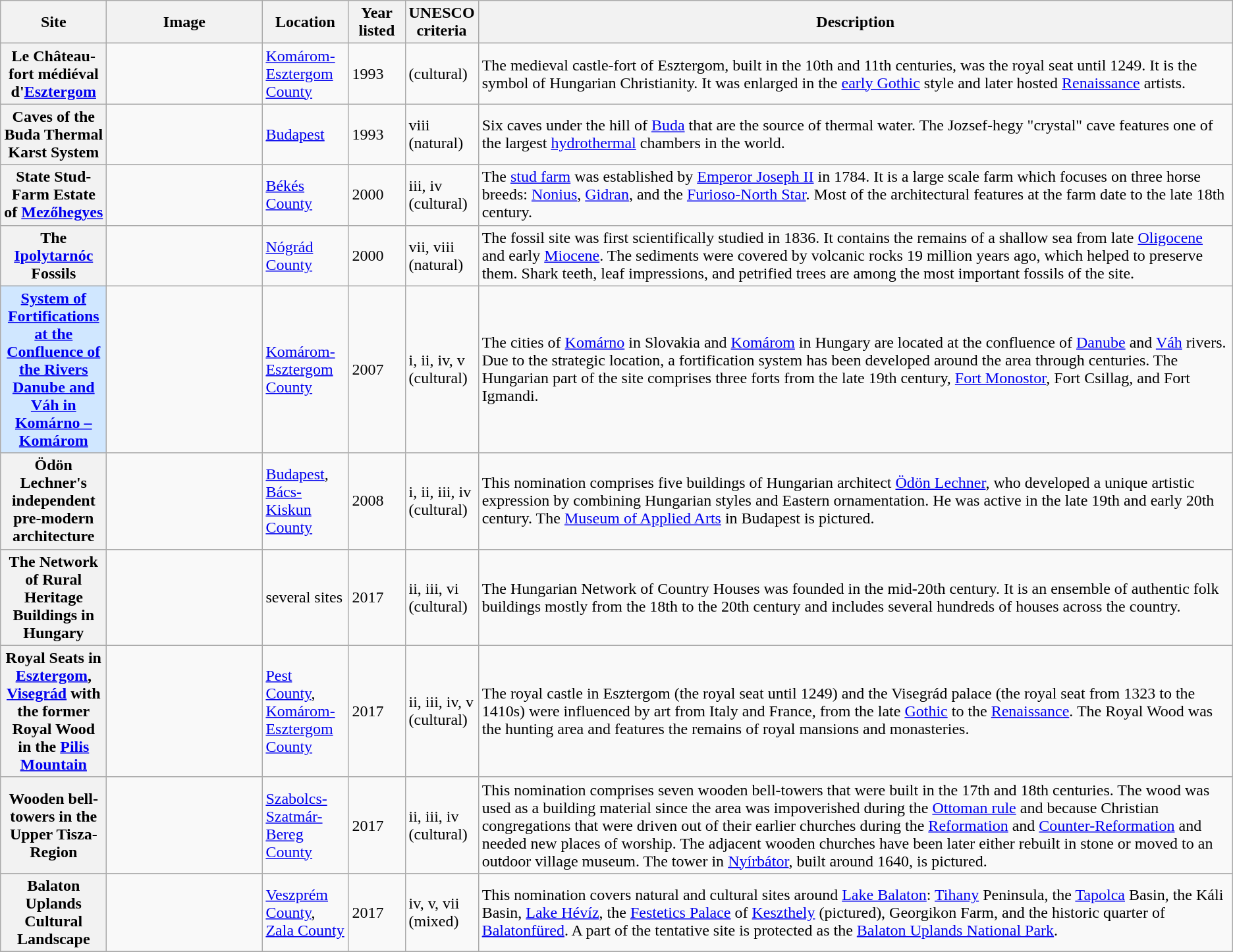<table class="wikitable sortable plainrowheaders">
<tr>
<th style="width:100px;" scope="col">Site</th>
<th class="unsortable"  style="width:150px;" scope="col">Image</th>
<th style="width:80px;" scope="col">Location</th>
<th style="width:50px;" scope="col">Year listed</th>
<th style="width:60px;" scope="col">UNESCO criteria</th>
<th scope="col" class="unsortable">Description</th>
</tr>
<tr>
<th scope="row">Le Château-fort médiéval d'<a href='#'>Esztergom</a></th>
<td></td>
<td><a href='#'>Komárom-Esztergom County</a></td>
<td>1993</td>
<td>(cultural)</td>
<td>The medieval castle-fort of Esztergom, built in the 10th and 11th centuries, was the royal seat until 1249. It is the symbol of Hungarian Christianity. It was enlarged in the <a href='#'>early Gothic</a> style and later hosted <a href='#'>Renaissance</a> artists.</td>
</tr>
<tr>
<th scope="row">Caves of the Buda Thermal Karst System</th>
<td></td>
<td><a href='#'>Budapest</a></td>
<td>1993</td>
<td>viii (natural)</td>
<td>Six caves under the hill of <a href='#'>Buda</a> that are the source of thermal water. The Jozsef-hegy "crystal" cave features one of the largest <a href='#'>hydrothermal</a> chambers in the world.</td>
</tr>
<tr>
<th scope="row">State Stud-Farm Estate of <a href='#'>Mezőhegyes</a></th>
<td></td>
<td><a href='#'>Békés County</a></td>
<td>2000</td>
<td>iii, iv (cultural)</td>
<td>The <a href='#'>stud farm</a> was established by <a href='#'>Emperor Joseph II</a> in 1784. It is a large scale farm which focuses on three horse breeds: <a href='#'>Nonius</a>, <a href='#'>Gidran</a>, and the <a href='#'>Furioso-North Star</a>. Most of the architectural features at the farm date to the late 18th century.</td>
</tr>
<tr>
<th scope="row">The <a href='#'>Ipolytarnóc</a> Fossils</th>
<td></td>
<td><a href='#'>Nógrád County</a></td>
<td>2000</td>
<td>vii, viii (natural)</td>
<td>The fossil site was first scientifically studied in 1836. It contains the remains of a shallow sea from late <a href='#'>Oligocene</a> and early <a href='#'>Miocene</a>. The sediments were covered by volcanic rocks 19 million years ago, which helped to preserve them. Shark teeth, leaf impressions, and petrified trees are among the most important fossils of the site.</td>
</tr>
<tr>
<th scope="row" style="background:#D0E7FF;"><a href='#'>System of Fortifications at the Confluence of the Rivers Danube and Váh in Komárno – Komárom</a></th>
<td></td>
<td><a href='#'>Komárom-Esztergom County</a></td>
<td>2007</td>
<td>i, ii, iv, v (cultural)</td>
<td>The cities of <a href='#'>Komárno</a> in Slovakia and <a href='#'>Komárom</a> in Hungary are located at the confluence of <a href='#'>Danube</a> and <a href='#'>Váh</a> rivers. Due to the strategic location, a fortification system has been developed around the area through centuries. The Hungarian part of the site comprises three forts from the late 19th century, <a href='#'>Fort Monostor</a>, Fort Csillag, and Fort Igmandi.</td>
</tr>
<tr>
<th scope="row">Ödön Lechner's independent pre-modern architecture</th>
<td></td>
<td><a href='#'>Budapest</a>, <a href='#'>Bács-Kiskun County</a></td>
<td>2008</td>
<td>i, ii, iii, iv (cultural)</td>
<td>This nomination comprises five buildings of Hungarian architect <a href='#'>Ödön Lechner</a>, who developed a unique artistic expression by combining Hungarian styles and Eastern ornamentation. He was active in the late 19th and early 20th century. The <a href='#'>Museum of Applied Arts</a> in Budapest is pictured.</td>
</tr>
<tr>
<th scope="row">The Network of Rural Heritage Buildings in Hungary</th>
<td></td>
<td>several sites</td>
<td>2017</td>
<td>ii, iii, vi (cultural)</td>
<td>The Hungarian Network of Country Houses was founded in the mid-20th century. It is an ensemble of authentic folk buildings mostly from the 18th to the 20th century and includes several hundreds of houses across the country.</td>
</tr>
<tr>
<th scope="row">Royal Seats in <a href='#'>Esztergom</a>, <a href='#'>Visegrád</a> with the former Royal Wood in the <a href='#'>Pilis Mountain</a></th>
<td></td>
<td><a href='#'>Pest County</a>, <a href='#'>Komárom-Esztergom County</a></td>
<td>2017</td>
<td>ii, iii, iv, v (cultural)</td>
<td>The royal castle in Esztergom (the royal seat until 1249) and the Visegrád palace (the royal seat from 1323 to the 1410s) were influenced by art from Italy and France, from the late <a href='#'>Gothic</a> to the <a href='#'>Renaissance</a>. The Royal Wood was the hunting area and features the remains of royal mansions and monasteries.</td>
</tr>
<tr>
<th scope="row">Wooden bell-towers in the Upper Tisza-Region</th>
<td></td>
<td><a href='#'>Szabolcs-Szatmár-Bereg County</a></td>
<td>2017</td>
<td>ii, iii, iv (cultural)</td>
<td>This nomination comprises seven wooden bell-towers that were built in the 17th and 18th centuries. The wood was used as a building material since the area was impoverished during the <a href='#'>Ottoman rule</a> and because Christian congregations that were driven out of their earlier churches during the <a href='#'>Reformation</a> and <a href='#'>Counter-Reformation</a> and needed new places of worship. The adjacent wooden churches have been later either rebuilt in stone or moved to an outdoor village museum. The tower in <a href='#'>Nyírbátor</a>, built around 1640, is pictured.</td>
</tr>
<tr>
<th scope="row">Balaton Uplands Cultural Landscape</th>
<td></td>
<td><a href='#'>Veszprém County</a>, <a href='#'>Zala County</a></td>
<td>2017</td>
<td>iv, v, vii (mixed)</td>
<td>This nomination covers natural and cultural sites around <a href='#'>Lake Balaton</a>: <a href='#'>Tihany</a> Peninsula, the <a href='#'>Tapolca</a> Basin, the Káli Basin, <a href='#'>Lake Hévíz</a>, the <a href='#'>Festetics Palace</a> of <a href='#'>Keszthely</a> (pictured), Georgikon Farm, and the historic quarter of <a href='#'>Balatonfüred</a>. A part of the tentative site is protected as the <a href='#'>Balaton Uplands National Park</a>.</td>
</tr>
<tr>
</tr>
</table>
